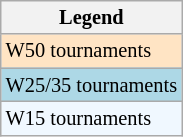<table class="wikitable" style="font-size:85%">
<tr>
<th>Legend</th>
</tr>
<tr style="background:#ffe4c4;">
<td>W50 tournaments</td>
</tr>
<tr style="background:lightblue;">
<td>W25/35 tournaments</td>
</tr>
<tr style="background:#f0f8ff;">
<td>W15 tournaments</td>
</tr>
</table>
